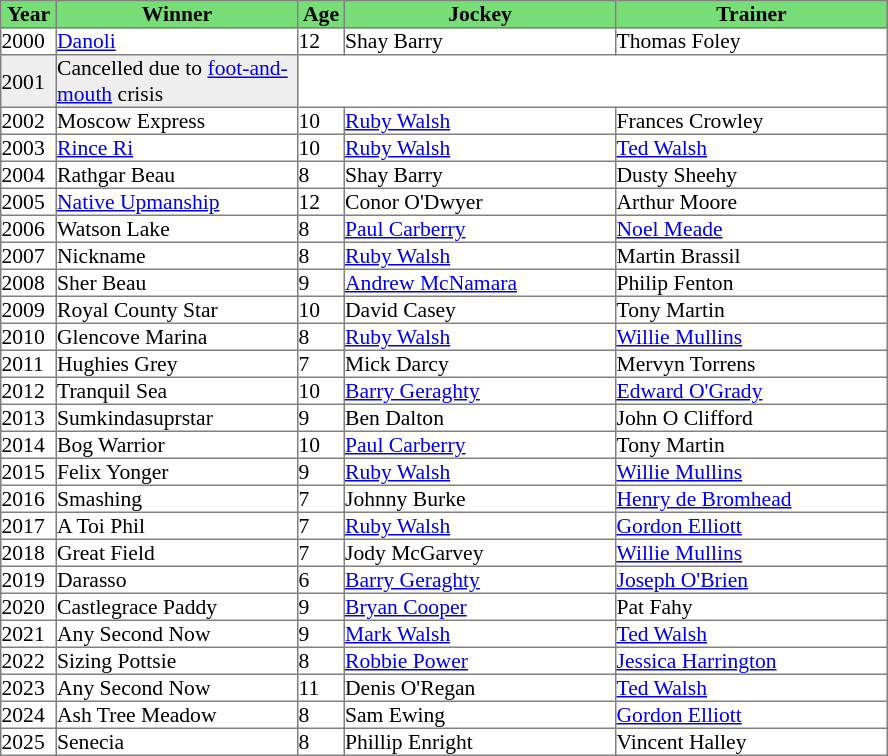<table class = "sortable" | border="1" cellpadding="0" style="border-collapse: collapse; font-size:90%">
<tr bgcolor="#77dd77" align="center">
<td style="width:36px"><strong>Year</strong></td>
<td style="width:160px"><strong>Winner</strong></td>
<td style="width:30px"><strong>Age</strong></td>
<td style="width:180px"><strong>Jockey</strong></td>
<td style="width:180px"><strong>Trainer</strong></td>
</tr>
<tr>
<td>2000</td>
<td><a href='#'>Danoli</a></td>
<td>12</td>
<td>Shay Barry</td>
<td>Thomas Foley</td>
</tr>
<tr bgcolor="#eeeeee">
<td>2001<td>Cancelled due to <a href='#'>foot-and-mouth</a> crisis</td></td>
</tr>
<tr>
<td>2002</td>
<td>Moscow Express</td>
<td>10</td>
<td><a href='#'>Ruby Walsh</a></td>
<td>Frances Crowley</td>
</tr>
<tr>
<td>2003</td>
<td><a href='#'>Rince Ri</a></td>
<td>10</td>
<td><a href='#'>Ruby Walsh</a></td>
<td><a href='#'>Ted Walsh</a></td>
</tr>
<tr>
<td>2004</td>
<td>Rathgar Beau</td>
<td>8</td>
<td>Shay Barry</td>
<td>Dusty Sheehy</td>
</tr>
<tr>
<td>2005</td>
<td><a href='#'>Native Upmanship</a></td>
<td>12</td>
<td>Conor O'Dwyer</td>
<td>Arthur Moore</td>
</tr>
<tr>
<td>2006</td>
<td>Watson Lake</td>
<td>8</td>
<td><a href='#'>Paul Carberry</a></td>
<td><a href='#'>Noel Meade</a></td>
</tr>
<tr>
<td>2007</td>
<td>Nickname</td>
<td>8</td>
<td><a href='#'>Ruby Walsh</a></td>
<td>Martin Brassil</td>
</tr>
<tr>
<td>2008</td>
<td>Sher Beau</td>
<td>9</td>
<td><a href='#'>Andrew McNamara</a></td>
<td>Philip Fenton</td>
</tr>
<tr>
<td>2009</td>
<td>Royal County Star</td>
<td>10</td>
<td>David Casey</td>
<td>Tony Martin</td>
</tr>
<tr>
<td>2010</td>
<td>Glencove Marina</td>
<td>8</td>
<td><a href='#'>Ruby Walsh</a></td>
<td><a href='#'>Willie Mullins</a></td>
</tr>
<tr>
<td>2011</td>
<td>Hughies Grey</td>
<td>7</td>
<td>Mick Darcy</td>
<td>Mervyn Torrens</td>
</tr>
<tr>
<td>2012</td>
<td>Tranquil Sea</td>
<td>10</td>
<td><a href='#'>Barry Geraghty</a></td>
<td><a href='#'>Edward O'Grady</a></td>
</tr>
<tr>
<td>2013</td>
<td>Sumkindasuprstar</td>
<td>9</td>
<td>Ben Dalton</td>
<td>John O Clifford</td>
</tr>
<tr>
<td>2014</td>
<td>Bog Warrior</td>
<td>10</td>
<td><a href='#'>Paul Carberry</a></td>
<td>Tony Martin</td>
</tr>
<tr>
<td>2015</td>
<td>Felix Yonger</td>
<td>9</td>
<td><a href='#'>Ruby Walsh</a></td>
<td><a href='#'>Willie Mullins</a></td>
</tr>
<tr>
<td>2016</td>
<td>Smashing</td>
<td>7</td>
<td>Johnny Burke</td>
<td><a href='#'>Henry de Bromhead</a></td>
</tr>
<tr>
<td>2017</td>
<td>A Toi Phil</td>
<td>7</td>
<td><a href='#'>Ruby Walsh</a></td>
<td><a href='#'>Gordon Elliott</a></td>
</tr>
<tr>
<td>2018</td>
<td>Great Field</td>
<td>7</td>
<td>Jody McGarvey</td>
<td><a href='#'>Willie Mullins</a></td>
</tr>
<tr>
<td>2019</td>
<td>Darasso</td>
<td>6</td>
<td><a href='#'>Barry Geraghty</a></td>
<td><a href='#'>Joseph O'Brien</a></td>
</tr>
<tr>
<td>2020</td>
<td>Castlegrace Paddy</td>
<td>9</td>
<td><a href='#'>Bryan Cooper</a></td>
<td>Pat Fahy</td>
</tr>
<tr>
<td>2021</td>
<td>Any Second Now</td>
<td>9</td>
<td><a href='#'>Mark Walsh</a></td>
<td><a href='#'>Ted Walsh</a></td>
</tr>
<tr>
<td>2022</td>
<td>Sizing Pottsie</td>
<td>8</td>
<td><a href='#'>Robbie Power</a></td>
<td><a href='#'>Jessica Harrington</a></td>
</tr>
<tr>
<td>2023</td>
<td>Any Second Now</td>
<td>11</td>
<td>Denis O'Regan</td>
<td><a href='#'>Ted Walsh</a></td>
</tr>
<tr>
<td>2024</td>
<td>Ash Tree Meadow</td>
<td>8</td>
<td>Sam Ewing</td>
<td><a href='#'>Gordon Elliott</a></td>
</tr>
<tr>
<td>2025</td>
<td>Senecia</td>
<td>8</td>
<td>Phillip Enright</td>
<td>Vincent Halley</td>
</tr>
</table>
